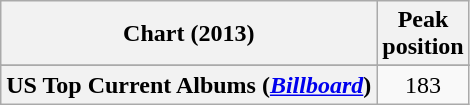<table class="wikitable sortable plainrowheaders" style="text-align:center">
<tr>
<th scope="col">Chart (2013)</th>
<th scope="col">Peak<br>position</th>
</tr>
<tr>
</tr>
<tr>
<th scope="row">US Top Current Albums (<em><a href='#'>Billboard</a></em>)</th>
<td>183</td>
</tr>
</table>
